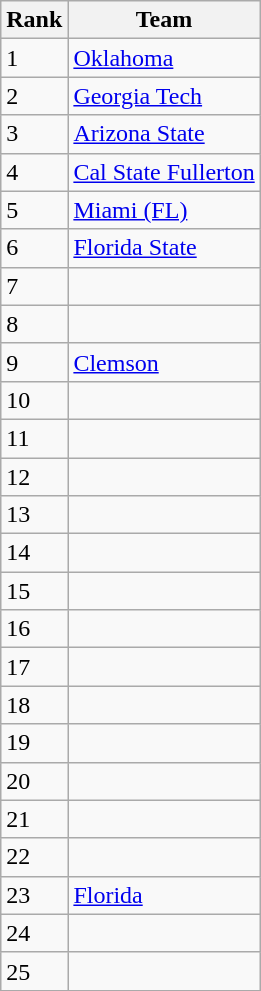<table class=wikitable>
<tr>
<th>Rank</th>
<th>Team</th>
</tr>
<tr>
<td>1</td>
<td><a href='#'>Oklahoma</a></td>
</tr>
<tr>
<td>2</td>
<td><a href='#'>Georgia Tech</a></td>
</tr>
<tr>
<td>3</td>
<td><a href='#'>Arizona State</a></td>
</tr>
<tr>
<td>4</td>
<td><a href='#'>Cal State Fullerton</a></td>
</tr>
<tr>
<td>5</td>
<td><a href='#'>Miami (FL)</a></td>
</tr>
<tr>
<td>6</td>
<td><a href='#'>Florida State</a></td>
</tr>
<tr>
<td>7</td>
<td></td>
</tr>
<tr>
<td>8</td>
<td></td>
</tr>
<tr>
<td>9</td>
<td><a href='#'>Clemson</a></td>
</tr>
<tr>
<td>10</td>
<td></td>
</tr>
<tr>
<td>11</td>
<td></td>
</tr>
<tr>
<td>12</td>
<td></td>
</tr>
<tr>
<td>13</td>
<td></td>
</tr>
<tr>
<td>14</td>
<td></td>
</tr>
<tr>
<td>15</td>
<td></td>
</tr>
<tr>
<td>16</td>
<td></td>
</tr>
<tr>
<td>17</td>
<td></td>
</tr>
<tr>
<td>18</td>
<td></td>
</tr>
<tr>
<td>19</td>
<td></td>
</tr>
<tr>
<td>20</td>
<td></td>
</tr>
<tr>
<td>21</td>
<td></td>
</tr>
<tr>
<td>22</td>
<td></td>
</tr>
<tr>
<td>23</td>
<td><a href='#'>Florida</a></td>
</tr>
<tr>
<td>24</td>
<td></td>
</tr>
<tr>
<td>25</td>
<td></td>
</tr>
</table>
